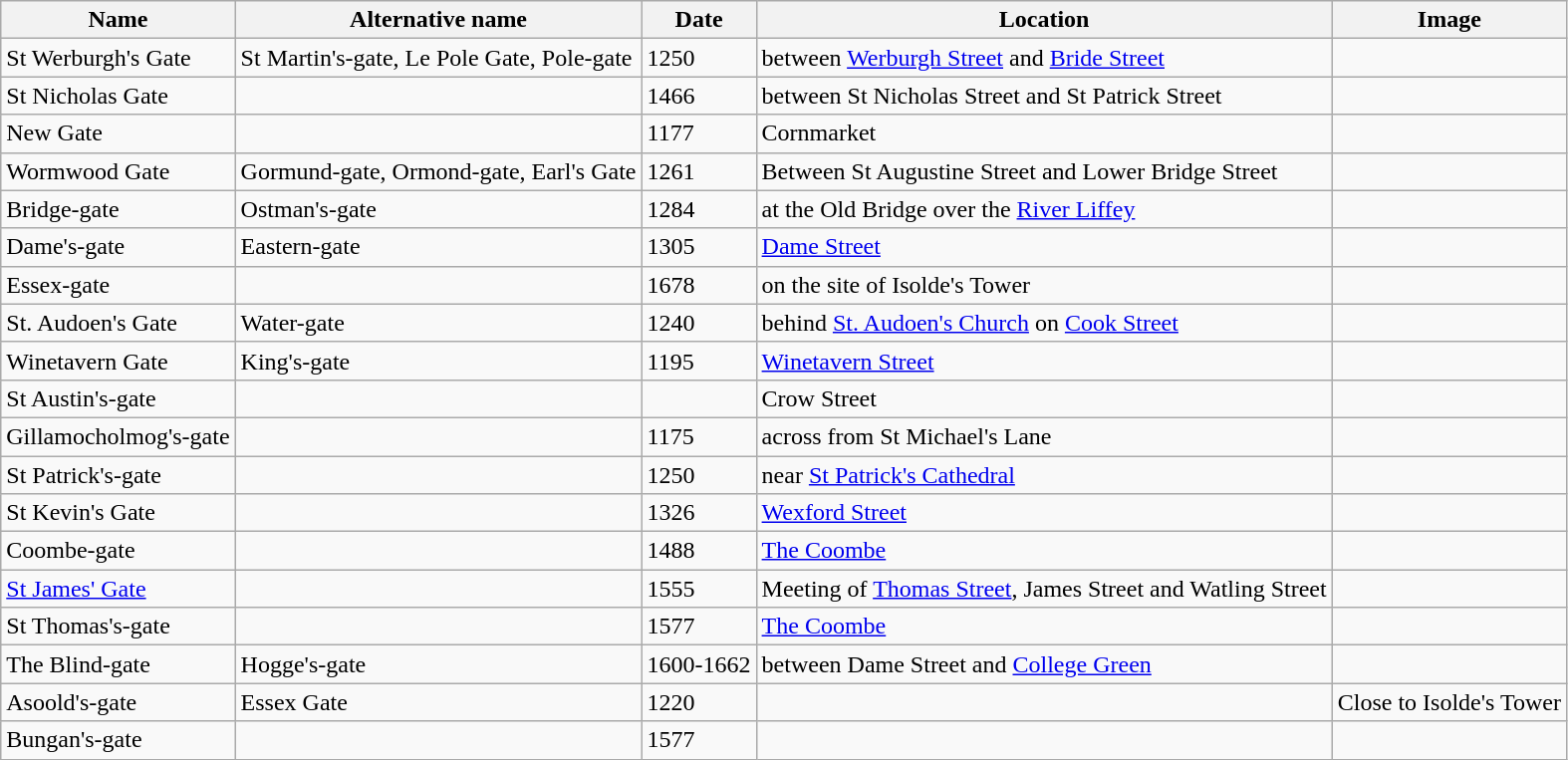<table class="wikitable">
<tr>
<th>Name</th>
<th>Alternative name</th>
<th>Date</th>
<th>Location</th>
<th>Image</th>
</tr>
<tr>
<td>St Werburgh's Gate</td>
<td>St Martin's-gate, Le Pole Gate, Pole-gate</td>
<td>1250</td>
<td>between <a href='#'>Werburgh Street</a> and <a href='#'>Bride Street</a></td>
<td></td>
</tr>
<tr>
<td>St Nicholas Gate</td>
<td></td>
<td>1466</td>
<td>between St Nicholas Street and St Patrick Street</td>
<td></td>
</tr>
<tr>
<td>New Gate</td>
<td></td>
<td>1177</td>
<td>Cornmarket</td>
<td></td>
</tr>
<tr>
<td>Wormwood Gate</td>
<td>Gormund-gate, Ormond-gate, Earl's Gate</td>
<td>1261</td>
<td>Between St Augustine Street and Lower Bridge Street</td>
<td></td>
</tr>
<tr>
<td>Bridge-gate</td>
<td>Ostman's-gate</td>
<td>1284</td>
<td>at the Old Bridge over the <a href='#'>River Liffey</a></td>
<td></td>
</tr>
<tr>
<td>Dame's-gate</td>
<td>Eastern-gate</td>
<td>1305</td>
<td><a href='#'>Dame Street</a></td>
<td></td>
</tr>
<tr>
<td>Essex-gate</td>
<td></td>
<td>1678</td>
<td>on the site of Isolde's Tower</td>
<td></td>
</tr>
<tr>
<td>St. Audoen's Gate</td>
<td>Water-gate</td>
<td>1240</td>
<td>behind <a href='#'>St. Audoen's Church</a> on <a href='#'>Cook Street</a></td>
<td></td>
</tr>
<tr>
<td>Winetavern Gate</td>
<td>King's-gate</td>
<td>1195</td>
<td><a href='#'>Winetavern Street</a></td>
<td></td>
</tr>
<tr>
<td>St Austin's-gate</td>
<td></td>
<td></td>
<td>Crow Street</td>
<td></td>
</tr>
<tr>
<td>Gillamocholmog's-gate</td>
<td></td>
<td>1175</td>
<td>across from St Michael's Lane</td>
<td></td>
</tr>
<tr>
<td>St Patrick's-gate</td>
<td></td>
<td>1250</td>
<td>near <a href='#'>St Patrick's Cathedral</a></td>
<td></td>
</tr>
<tr>
<td>St Kevin's Gate</td>
<td></td>
<td>1326</td>
<td><a href='#'>Wexford Street</a></td>
<td></td>
</tr>
<tr>
<td>Coombe-gate</td>
<td></td>
<td>1488</td>
<td><a href='#'>The Coombe</a></td>
<td></td>
</tr>
<tr>
<td><a href='#'>St James' Gate</a></td>
<td></td>
<td>1555</td>
<td>Meeting of <a href='#'>Thomas Street</a>, James Street and Watling Street</td>
<td></td>
</tr>
<tr>
<td>St Thomas's-gate</td>
<td></td>
<td>1577</td>
<td><a href='#'>The Coombe</a></td>
<td></td>
</tr>
<tr>
<td>The Blind-gate</td>
<td>Hogge's-gate</td>
<td>1600-1662</td>
<td>between Dame Street and <a href='#'>College Green</a></td>
<td></td>
</tr>
<tr>
<td>Asoold's-gate</td>
<td>Essex Gate</td>
<td>1220</td>
<td></td>
<td>Close to Isolde's Tower</td>
</tr>
<tr>
<td>Bungan's-gate</td>
<td></td>
<td>1577</td>
<td></td>
<td></td>
</tr>
</table>
